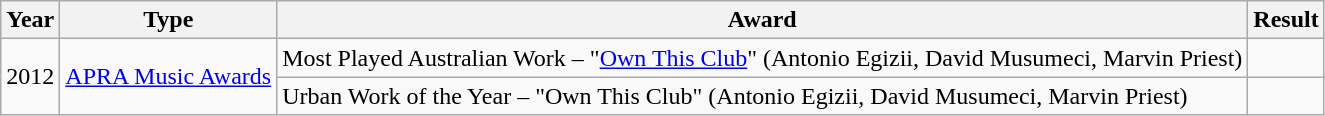<table class="wikitable">
<tr>
<th>Year</th>
<th>Type</th>
<th>Award</th>
<th>Result</th>
</tr>
<tr>
<td rowspan="2">2012</td>
<td rowspan="2"><a href='#'>APRA Music Awards</a></td>
<td>Most Played Australian Work – "<a href='#'>Own This Club</a>" (Antonio Egizii, David Musumeci, Marvin Priest)</td>
<td></td>
</tr>
<tr>
<td>Urban Work of the Year – "Own This Club" (Antonio Egizii, David Musumeci, Marvin Priest)</td>
<td></td>
</tr>
</table>
